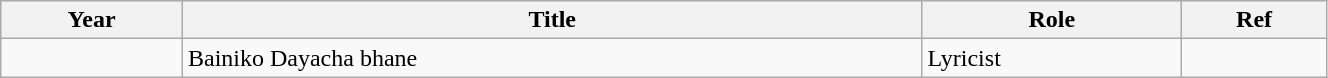<table class="wikitable" style="width:70%">
<tr>
<th>Year</th>
<th>Title</th>
<th>Role</th>
<th>Ref</th>
</tr>
<tr>
<td></td>
<td>Bainiko Dayacha bhane</td>
<td>Lyricist</td>
<td></td>
</tr>
</table>
